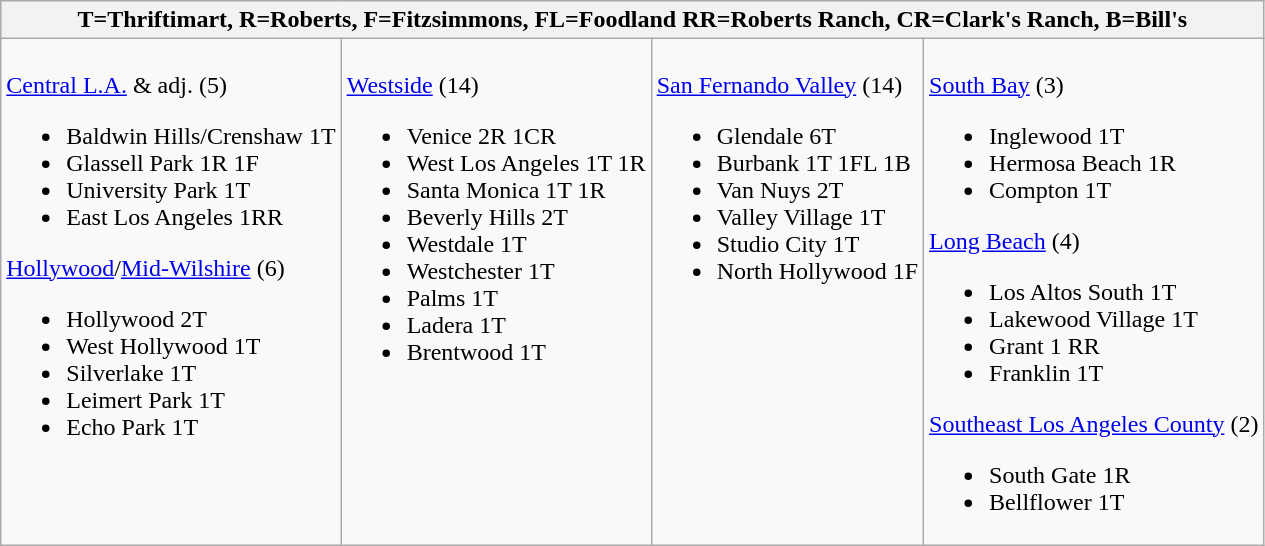<table class = wikitable>
<tr>
<th colspan = 4>T=Thriftimart, R=Roberts, F=Fitzsimmons, FL=Foodland RR=Roberts Ranch, CR=Clark's Ranch, B=Bill's</th>
</tr>
<tr>
<td style="vertical-align:top;"><br><a href='#'>Central L.A.</a> & adj. (5)<ul><li>Baldwin Hills/Crenshaw 1T</li><li>Glassell Park 1R 1F</li><li>University Park 1T</li><li>East Los Angeles 1RR</li></ul><a href='#'>Hollywood</a>/<a href='#'>Mid-Wilshire</a> (6)<ul><li>Hollywood 2T</li><li>West Hollywood 1T</li><li>Silverlake 1T</li><li>Leimert Park 1T</li><li>Echo Park 1T</li></ul></td>
<td style="vertical-align:top;"><br><a href='#'>Westside</a> (14)<ul><li>Venice 2R 1CR</li><li>West Los Angeles 1T 1R</li><li>Santa Monica 1T 1R</li><li>Beverly Hills 2T</li><li>Westdale 1T</li><li>Westchester 1T</li><li>Palms 1T</li><li>Ladera 1T</li><li>Brentwood 1T</li></ul></td>
<td style="vertical-align:top;"><br><a href='#'>San Fernando Valley</a>	 (14)<ul><li>Glendale 6T</li><li>Burbank 1T 1FL 1B</li><li>Van Nuys 2T</li><li>Valley Village 1T</li><li>Studio City 1T</li><li>North Hollywood 1F</li></ul></td>
<td style="vertical-align:top;"><br><a href='#'>South Bay</a> (3)<ul><li>Inglewood 1T</li><li>Hermosa Beach 1R</li><li>Compton 1T</li></ul><a href='#'>Long Beach</a>	(4)<ul><li>Los Altos South 1T</li><li>Lakewood Village 1T</li><li>Grant 1 RR</li><li>Franklin 1T</li></ul><a href='#'>Southeast Los Angeles County</a> (2)<ul><li>South Gate 1R</li><li>Bellflower 1T</li></ul></td>
</tr>
</table>
